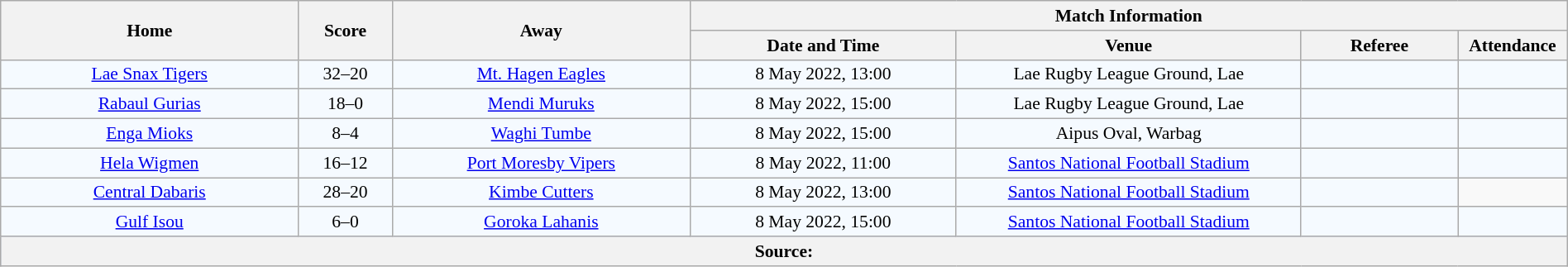<table class="wikitable" width="100%" style="border-collapse:collapse; font-size:90%; text-align:center;">
<tr>
<th rowspan="2" width="19%">Home</th>
<th rowspan="2" width="6%">Score</th>
<th rowspan="2" width="19%">Away</th>
<th colspan="4">Match Information</th>
</tr>
<tr bgcolor="#CCCCCC">
<th width="17%">Date and Time</th>
<th width="22%">Venue</th>
<th width="10%">Referee</th>
<th width="7%">Attendance</th>
</tr>
<tr bgcolor="#F5FAFF">
<td> <a href='#'>Lae Snax Tigers</a></td>
<td>32–20</td>
<td><a href='#'>Mt. Hagen Eagles</a></td>
<td>8 May 2022, 13:00</td>
<td>Lae Rugby League Ground, Lae</td>
<td></td>
<td></td>
</tr>
<tr bgcolor="#F5FAFF">
<td><a href='#'>Rabaul Gurias</a></td>
<td>18–0</td>
<td><a href='#'>Mendi Muruks</a></td>
<td>8 May 2022, 15:00</td>
<td>Lae Rugby League Ground, Lae</td>
<td></td>
<td></td>
</tr>
<tr bgcolor="#F5FAFF">
<td><a href='#'>Enga Mioks</a></td>
<td>8–4</td>
<td><a href='#'>Waghi Tumbe</a></td>
<td>8 May 2022, 15:00</td>
<td>Aipus Oval, Warbag</td>
<td></td>
<td></td>
</tr>
<tr bgcolor="#F5FAFF">
<td><a href='#'>Hela Wigmen</a></td>
<td>16–12</td>
<td> <a href='#'>Port Moresby Vipers</a></td>
<td>8 May 2022, 11:00</td>
<td><a href='#'>Santos National Football Stadium</a></td>
<td></td>
<td></td>
</tr>
<tr bgcolor="#F5FAFF">
<td><a href='#'>Central Dabaris</a></td>
<td>28–20</td>
<td> <a href='#'>Kimbe Cutters</a></td>
<td>8 May 2022, 13:00</td>
<td><a href='#'>Santos National Football Stadium</a></td>
<td></td>
</tr>
<tr bgcolor="#F5FAFF">
<td><a href='#'>Gulf Isou</a></td>
<td>6–0</td>
<td><a href='#'>Goroka Lahanis</a></td>
<td>8 May 2022, 15:00</td>
<td><a href='#'>Santos National Football Stadium</a></td>
<td></td>
<td></td>
</tr>
<tr bgcolor="#C1D8FF">
<th colspan="7">Source:</th>
</tr>
</table>
